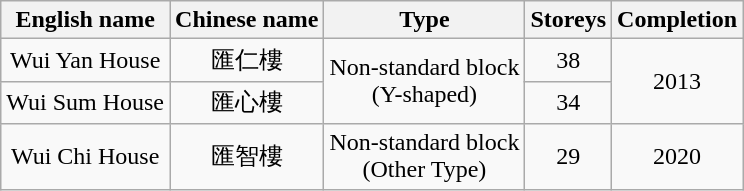<table class="wikitable" style="text-align: center">
<tr>
<th>English name</th>
<th>Chinese name</th>
<th>Type</th>
<th>Storeys</th>
<th>Completion</th>
</tr>
<tr>
<td>Wui Yan House</td>
<td>匯仁樓</td>
<td rowspan="2">Non-standard block<br>(Y-shaped)</td>
<td>38</td>
<td rowspan="2">2013</td>
</tr>
<tr>
<td>Wui Sum House</td>
<td>匯心樓</td>
<td>34</td>
</tr>
<tr>
<td>Wui Chi House</td>
<td>匯智樓</td>
<td>Non-standard block<br>(Other Type)</td>
<td>29</td>
<td>2020</td>
</tr>
</table>
